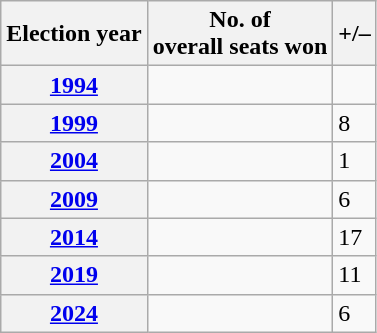<table class=wikitable>
<tr>
<th>Election year</th>
<th>No. of<br>overall seats won</th>
<th>+/–</th>
</tr>
<tr>
<th><a href='#'>1994</a></th>
<td></td>
<td></td>
</tr>
<tr>
<th><a href='#'>1999</a></th>
<td></td>
<td>8 </td>
</tr>
<tr>
<th><a href='#'>2004</a></th>
<td></td>
<td>1 </td>
</tr>
<tr>
<th><a href='#'>2009</a></th>
<td></td>
<td>6 </td>
</tr>
<tr>
<th><a href='#'>2014</a></th>
<td></td>
<td>17 </td>
</tr>
<tr>
<th><a href='#'>2019</a></th>
<td></td>
<td>11 </td>
</tr>
<tr>
<th><a href='#'>2024</a></th>
<td></td>
<td>6 </td>
</tr>
</table>
